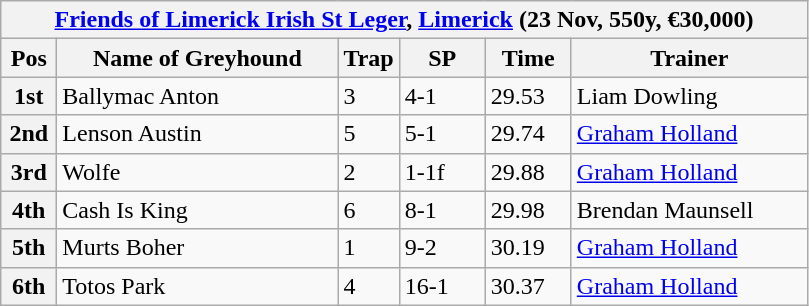<table class="wikitable">
<tr>
<th colspan="6"><a href='#'>Friends of Limerick Irish St Leger</a>, <a href='#'>Limerick</a> (23 Nov, 550y, €30,000)</th>
</tr>
<tr>
<th width=30>Pos</th>
<th width=180>Name of Greyhound</th>
<th width=30>Trap</th>
<th width=50>SP</th>
<th width=50>Time</th>
<th width=150>Trainer</th>
</tr>
<tr>
<th>1st</th>
<td>Ballymac Anton </td>
<td>3</td>
<td>4-1</td>
<td>29.53</td>
<td>Liam Dowling</td>
</tr>
<tr>
<th>2nd</th>
<td>Lenson Austin</td>
<td>5</td>
<td>5-1</td>
<td>29.74</td>
<td><a href='#'>Graham Holland</a></td>
</tr>
<tr>
<th>3rd</th>
<td>Wolfe</td>
<td>2</td>
<td>1-1f</td>
<td>29.88</td>
<td><a href='#'>Graham Holland</a></td>
</tr>
<tr>
<th>4th</th>
<td>Cash Is King</td>
<td>6</td>
<td>8-1</td>
<td>29.98</td>
<td>Brendan Maunsell</td>
</tr>
<tr>
<th>5th</th>
<td>Murts Boher</td>
<td>1</td>
<td>9-2</td>
<td>30.19</td>
<td><a href='#'>Graham Holland</a></td>
</tr>
<tr>
<th>6th</th>
<td>Totos Park</td>
<td>4</td>
<td>16-1</td>
<td>30.37</td>
<td><a href='#'>Graham Holland</a></td>
</tr>
</table>
